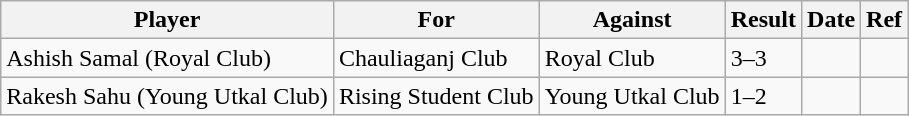<table class="wikitable">
<tr>
<th>Player</th>
<th>For</th>
<th>Against</th>
<th style="text-align:center">Result</th>
<th>Date</th>
<th>Ref</th>
</tr>
<tr>
<td> Ashish Samal (Royal Club)</td>
<td>Chauliaganj Club</td>
<td>Royal Club</td>
<td>3–3</td>
<td></td>
<td></td>
</tr>
<tr>
<td> Rakesh Sahu (Young Utkal Club)</td>
<td>Rising Student Club</td>
<td>Young Utkal Club</td>
<td>1–2</td>
<td></td>
<td></td>
</tr>
</table>
